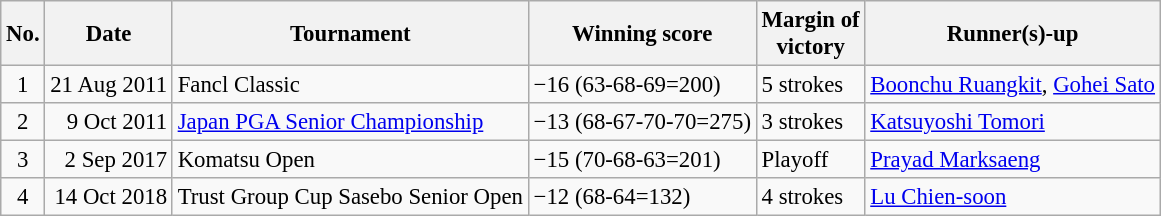<table class="wikitable" style="font-size:95%;">
<tr>
<th>No.</th>
<th>Date</th>
<th>Tournament</th>
<th>Winning score</th>
<th>Margin of<br>victory</th>
<th>Runner(s)-up</th>
</tr>
<tr>
<td align=center>1</td>
<td align=right>21 Aug 2011</td>
<td>Fancl Classic</td>
<td>−16 (63-68-69=200)</td>
<td>5 strokes</td>
<td> <a href='#'>Boonchu Ruangkit</a>,  <a href='#'>Gohei Sato</a></td>
</tr>
<tr>
<td align=center>2</td>
<td align=right>9 Oct 2011</td>
<td><a href='#'>Japan PGA Senior Championship</a></td>
<td>−13 (68-67-70-70=275)</td>
<td>3 strokes</td>
<td> <a href='#'>Katsuyoshi Tomori</a></td>
</tr>
<tr>
<td align=center>3</td>
<td align=right>2 Sep 2017</td>
<td>Komatsu Open</td>
<td>−15 (70-68-63=201)</td>
<td>Playoff</td>
<td> <a href='#'>Prayad Marksaeng</a></td>
</tr>
<tr>
<td align=center>4</td>
<td align=right>14 Oct 2018</td>
<td>Trust Group Cup Sasebo Senior Open</td>
<td>−12 (68-64=132)</td>
<td>4 strokes</td>
<td> <a href='#'>Lu Chien-soon</a></td>
</tr>
</table>
